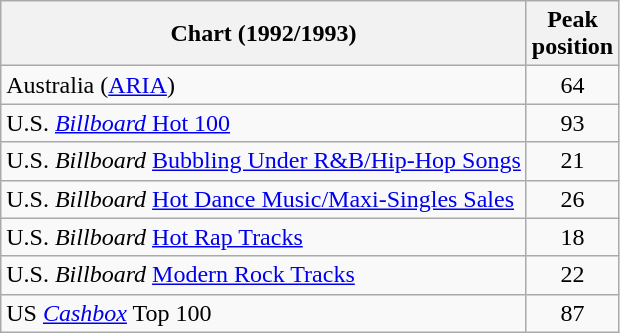<table class="wikitable">
<tr>
<th align="left">Chart (1992/1993)</th>
<th align="left">Peak<br>position</th>
</tr>
<tr>
<td align="left">Australia (<a href='#'>ARIA</a>)</td>
<td align="center">64</td>
</tr>
<tr>
<td align="left">U.S. <a href='#'><em>Billboard</em> Hot 100</a></td>
<td align="center">93</td>
</tr>
<tr>
<td align="left">U.S. <em>Billboard</em> <a href='#'>Bubbling Under R&B/Hip-Hop Songs</a></td>
<td align="center">21</td>
</tr>
<tr>
<td align="left">U.S. <em>Billboard</em> <a href='#'>Hot Dance Music/Maxi-Singles Sales</a></td>
<td align="center">26</td>
</tr>
<tr>
<td align="left">U.S. <em>Billboard</em> <a href='#'>Hot Rap Tracks</a></td>
<td align="center">18</td>
</tr>
<tr>
<td align="left">U.S. <em>Billboard</em> <a href='#'>Modern Rock Tracks</a></td>
<td align="center">22</td>
</tr>
<tr>
<td align="left">US <a href='#'><em>Cashbox</em></a> Top 100</td>
<td align="center">87</td>
</tr>
</table>
